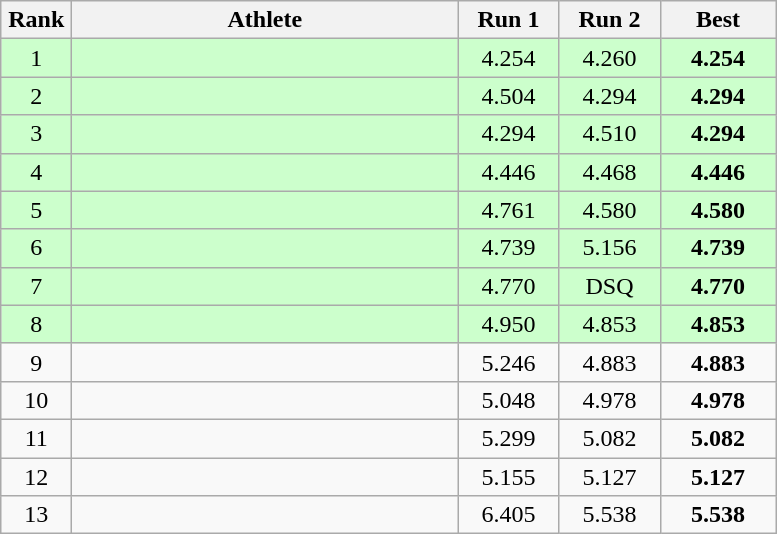<table class=wikitable style="text-align:center">
<tr>
<th width=40>Rank</th>
<th width=250>Athlete</th>
<th width=60>Run 1</th>
<th width=60>Run 2</th>
<th width=70>Best</th>
</tr>
<tr bgcolor="ccffcc">
<td>1</td>
<td align=left></td>
<td>4.254</td>
<td>4.260</td>
<td><strong>4.254</strong></td>
</tr>
<tr bgcolor="ccffcc">
<td>2</td>
<td align=left></td>
<td>4.504</td>
<td>4.294</td>
<td><strong>4.294</strong></td>
</tr>
<tr bgcolor="ccffcc">
<td>3</td>
<td align=left></td>
<td>4.294</td>
<td>4.510</td>
<td><strong>4.294</strong></td>
</tr>
<tr bgcolor="ccffcc">
<td>4</td>
<td align=left></td>
<td>4.446</td>
<td>4.468</td>
<td><strong>4.446</strong></td>
</tr>
<tr bgcolor="ccffcc">
<td>5</td>
<td align=left></td>
<td>4.761</td>
<td>4.580</td>
<td><strong>4.580</strong></td>
</tr>
<tr bgcolor="ccffcc">
<td>6</td>
<td align=left></td>
<td>4.739</td>
<td>5.156</td>
<td><strong>4.739</strong></td>
</tr>
<tr bgcolor="ccffcc">
<td>7</td>
<td align=left></td>
<td>4.770</td>
<td>DSQ</td>
<td><strong>4.770</strong></td>
</tr>
<tr bgcolor="ccffcc">
<td>8</td>
<td align=left></td>
<td>4.950</td>
<td>4.853</td>
<td><strong>4.853</strong></td>
</tr>
<tr>
<td>9</td>
<td align=left></td>
<td>5.246</td>
<td>4.883</td>
<td><strong>4.883</strong></td>
</tr>
<tr>
<td>10</td>
<td align=left></td>
<td>5.048</td>
<td>4.978</td>
<td><strong>4.978</strong></td>
</tr>
<tr>
<td>11</td>
<td align=left></td>
<td>5.299</td>
<td>5.082</td>
<td><strong>5.082</strong></td>
</tr>
<tr>
<td>12</td>
<td align=left></td>
<td>5.155</td>
<td>5.127</td>
<td><strong>5.127</strong></td>
</tr>
<tr>
<td>13</td>
<td align=left></td>
<td>6.405</td>
<td>5.538</td>
<td><strong>5.538</strong></td>
</tr>
</table>
